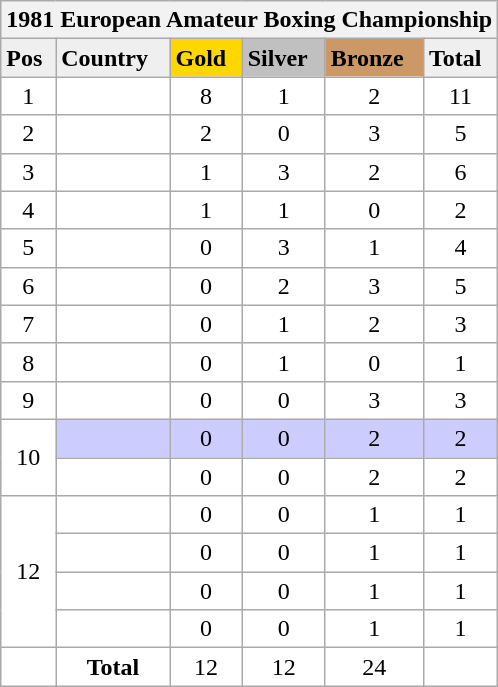<table class="wikitable">
<tr>
<th colspan=7 style="border-right:0px;";>1981 European Amateur Boxing Championship</th>
</tr>
<tr bgcolor="#efefef">
<td><strong>Pos</strong></td>
<td><strong>Country</strong></td>
<td bgcolor="gold"><strong>Gold</strong></td>
<td bgcolor="silver"><strong>Silver</strong></td>
<td bgcolor="CC9966"><strong>Bronze</strong></td>
<td><strong>Total</strong></td>
</tr>
<tr bgcolor="#FFFFFF" align="center">
<td>1</td>
<td align="left"></td>
<td>8</td>
<td>1</td>
<td>2</td>
<td>11</td>
</tr>
<tr bgcolor="#FFFFFF" align="center">
<td>2</td>
<td align="left"></td>
<td>2</td>
<td>0</td>
<td>3</td>
<td>5</td>
</tr>
<tr bgcolor="#FFFFFF" align="center">
<td>3</td>
<td align="left"></td>
<td>1</td>
<td>3</td>
<td>2</td>
<td>6</td>
</tr>
<tr bgcolor="#FFFFFF" align="center">
<td>4</td>
<td align="left"></td>
<td>1</td>
<td>1</td>
<td>0</td>
<td>2</td>
</tr>
<tr bgcolor="#FFFFFF" align="center">
<td>5</td>
<td align="left"></td>
<td>0</td>
<td>3</td>
<td>1</td>
<td>4</td>
</tr>
<tr bgcolor="#FFFFFF" align="center">
<td>6</td>
<td align="left"></td>
<td>0</td>
<td>2</td>
<td>3</td>
<td>5</td>
</tr>
<tr bgcolor="#FFFFFF" align="center">
<td>7</td>
<td align="left"></td>
<td>0</td>
<td>1</td>
<td>2</td>
<td>3</td>
</tr>
<tr bgcolor="#FFFFFF" align="center">
<td>8</td>
<td align="left"></td>
<td>0</td>
<td>1</td>
<td>0</td>
<td>1</td>
</tr>
<tr bgcolor="#FFFFFF" align="center">
<td>9</td>
<td align="left"></td>
<td>0</td>
<td>0</td>
<td>3</td>
<td>3</td>
</tr>
<tr bgcolor="#CCCCFF" align="center">
<td bgcolor="#FFFFFF" rowspan=2>10</td>
<td align="left"></td>
<td>0</td>
<td>0</td>
<td>2</td>
<td>2</td>
</tr>
<tr bgcolor="#FFFFFF" align="center">
<td align="left"></td>
<td>0</td>
<td>0</td>
<td>2</td>
<td>2</td>
</tr>
<tr bgcolor="#FFFFFF" align="center">
<td rowspan=4>12</td>
<td align="left"></td>
<td>0</td>
<td>0</td>
<td>1</td>
<td>1</td>
</tr>
<tr bgcolor="#FFFFFF" align="center">
<td align="left"></td>
<td>0</td>
<td>0</td>
<td>1</td>
<td>1</td>
</tr>
<tr bgcolor="#FFFFFF" align="center">
<td align="left"></td>
<td>0</td>
<td>0</td>
<td>1</td>
<td>1</td>
</tr>
<tr bgcolor="#FFFFFF" align="center">
<td align="left"></td>
<td>0</td>
<td>0</td>
<td>1</td>
<td>1</td>
</tr>
<tr bgcolor="#FFFFFF" align="center">
<td></td>
<td align="center"><strong>Total</strong></td>
<td>12</td>
<td>12</td>
<td>24</td>
<td></td>
</tr>
</table>
